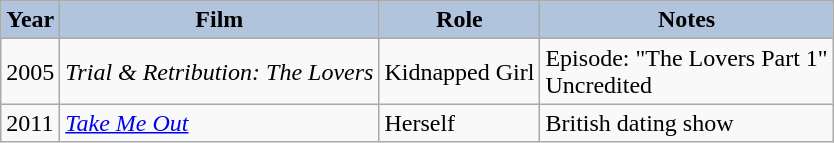<table class="wikitable">
<tr>
<th style="background:#B0C4DE;">Year</th>
<th style="background:#B0C4DE;">Film</th>
<th style="background:#B0C4DE;">Role</th>
<th style="background:#B0C4DE;">Notes</th>
</tr>
<tr>
<td>2005</td>
<td><em>Trial & Retribution: The Lovers</em></td>
<td>Kidnapped Girl</td>
<td>Episode: "The Lovers Part 1" <br> Uncredited</td>
</tr>
<tr>
<td>2011</td>
<td><em><a href='#'>Take Me Out</a></em></td>
<td>Herself</td>
<td>British dating show</td>
</tr>
</table>
